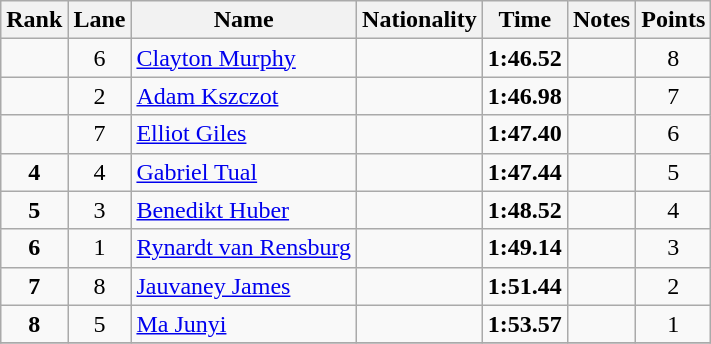<table class="wikitable sortable" style="text-align:center">
<tr>
<th>Rank</th>
<th>Lane</th>
<th>Name</th>
<th>Nationality</th>
<th>Time</th>
<th>Notes</th>
<th>Points</th>
</tr>
<tr>
<td></td>
<td>6</td>
<td align=left><a href='#'>Clayton Murphy</a></td>
<td align=left></td>
<td><strong>1:46.52</strong></td>
<td></td>
<td>8</td>
</tr>
<tr>
<td></td>
<td>2</td>
<td align=left><a href='#'>Adam Kszczot</a></td>
<td align=left></td>
<td><strong>1:46.98</strong></td>
<td></td>
<td>7</td>
</tr>
<tr>
<td></td>
<td>7</td>
<td align=left><a href='#'>Elliot Giles</a></td>
<td align=left></td>
<td><strong>1:47.40</strong></td>
<td></td>
<td>6</td>
</tr>
<tr>
<td><strong>4</strong></td>
<td>4</td>
<td align=left><a href='#'>Gabriel Tual</a></td>
<td align=left></td>
<td><strong>1:47.44</strong></td>
<td></td>
<td>5</td>
</tr>
<tr>
<td><strong>5</strong></td>
<td>3</td>
<td align=left><a href='#'>Benedikt Huber</a></td>
<td align=left></td>
<td><strong>1:48.52</strong></td>
<td></td>
<td>4</td>
</tr>
<tr>
<td><strong>6</strong></td>
<td>1</td>
<td align=left><a href='#'>Rynardt van Rensburg</a></td>
<td align=left></td>
<td><strong>1:49.14</strong></td>
<td></td>
<td>3</td>
</tr>
<tr>
<td><strong>7</strong></td>
<td>8</td>
<td align=left><a href='#'>Jauvaney James</a></td>
<td align=left></td>
<td><strong>1:51.44</strong></td>
<td></td>
<td>2</td>
</tr>
<tr>
<td><strong>8</strong></td>
<td>5</td>
<td align=left><a href='#'>Ma Junyi</a></td>
<td align=left></td>
<td><strong>1:53.57</strong></td>
<td></td>
<td>1</td>
</tr>
<tr>
</tr>
</table>
